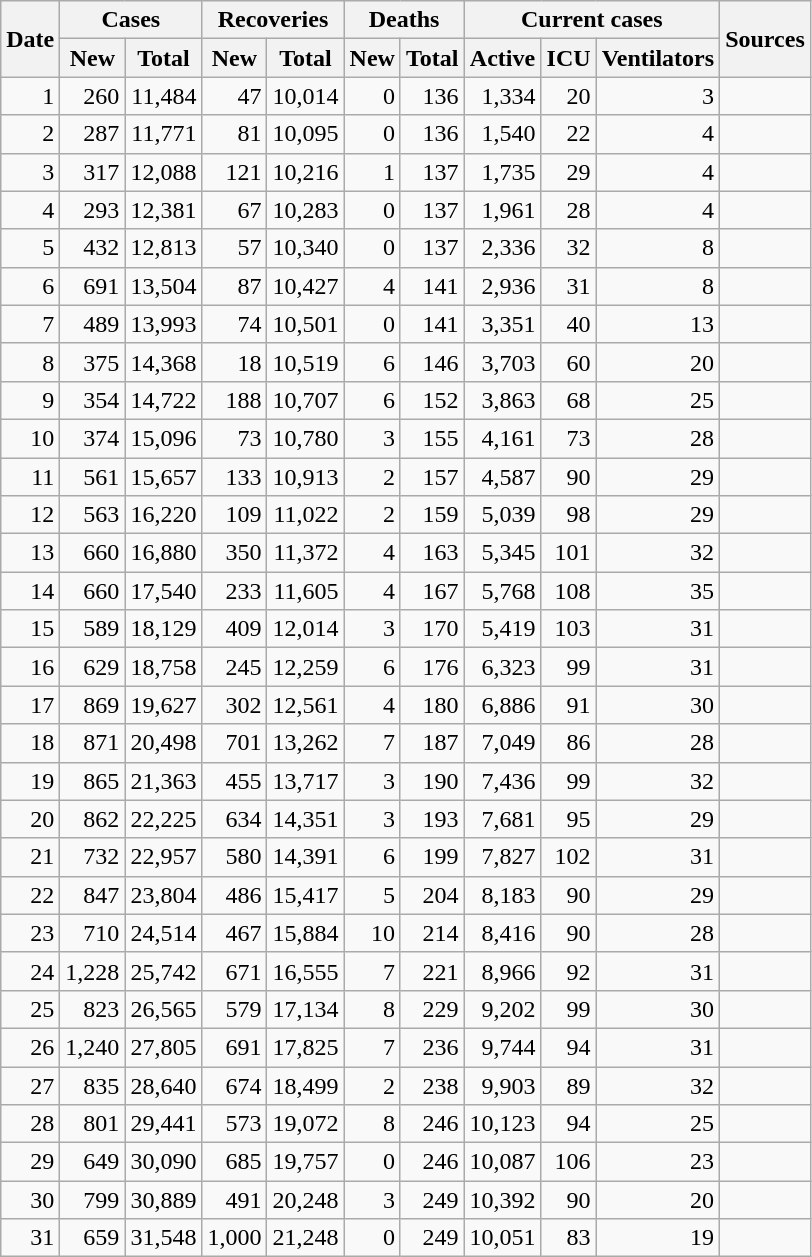<table class="wikitable sortable mw-collapsible mw-collapsed sticky-header-multi sort-under" style="text-align:right;">
<tr>
<th rowspan=2>Date</th>
<th colspan=2>Cases</th>
<th colspan=2>Recoveries</th>
<th colspan=2>Deaths</th>
<th colspan=3>Current cases</th>
<th rowspan=2 class="unsortable">Sources</th>
</tr>
<tr>
<th>New</th>
<th>Total</th>
<th>New</th>
<th>Total</th>
<th>New</th>
<th>Total</th>
<th>Active</th>
<th>ICU</th>
<th>Ventilators</th>
</tr>
<tr>
<td>1</td>
<td>260</td>
<td>11,484</td>
<td>47</td>
<td>10,014</td>
<td>0</td>
<td>136</td>
<td>1,334</td>
<td>20</td>
<td>3</td>
<td></td>
</tr>
<tr>
<td>2</td>
<td>287</td>
<td>11,771</td>
<td>81</td>
<td>10,095</td>
<td>0</td>
<td>136</td>
<td>1,540</td>
<td>22</td>
<td>4</td>
<td></td>
</tr>
<tr>
<td>3</td>
<td>317</td>
<td>12,088</td>
<td>121</td>
<td>10,216</td>
<td>1</td>
<td>137</td>
<td>1,735</td>
<td>29</td>
<td>4</td>
<td></td>
</tr>
<tr>
<td>4</td>
<td>293</td>
<td>12,381</td>
<td>67</td>
<td>10,283</td>
<td>0</td>
<td>137</td>
<td>1,961</td>
<td>28</td>
<td>4</td>
<td></td>
</tr>
<tr>
<td>5</td>
<td>432</td>
<td>12,813</td>
<td>57</td>
<td>10,340</td>
<td>0</td>
<td>137</td>
<td>2,336</td>
<td>32</td>
<td>8</td>
<td></td>
</tr>
<tr>
<td>6</td>
<td>691</td>
<td>13,504</td>
<td>87</td>
<td>10,427</td>
<td>4</td>
<td>141</td>
<td>2,936</td>
<td>31</td>
<td>8</td>
<td></td>
</tr>
<tr>
<td>7</td>
<td>489</td>
<td>13,993</td>
<td>74</td>
<td>10,501</td>
<td>0</td>
<td>141</td>
<td>3,351</td>
<td>40</td>
<td>13</td>
<td></td>
</tr>
<tr>
<td>8</td>
<td>375</td>
<td>14,368</td>
<td>18</td>
<td>10,519</td>
<td>6</td>
<td>146</td>
<td>3,703</td>
<td>60</td>
<td>20</td>
<td></td>
</tr>
<tr>
<td>9</td>
<td>354</td>
<td>14,722</td>
<td>188</td>
<td>10,707</td>
<td>6</td>
<td>152</td>
<td>3,863</td>
<td>68</td>
<td>25</td>
<td></td>
</tr>
<tr>
<td>10</td>
<td>374</td>
<td>15,096</td>
<td>73</td>
<td>10,780</td>
<td>3</td>
<td>155</td>
<td>4,161</td>
<td>73</td>
<td>28</td>
<td></td>
</tr>
<tr>
<td>11</td>
<td>561</td>
<td>15,657</td>
<td>133</td>
<td>10,913</td>
<td>2</td>
<td>157</td>
<td>4,587</td>
<td>90</td>
<td>29</td>
<td></td>
</tr>
<tr>
<td>12</td>
<td>563</td>
<td>16,220</td>
<td>109</td>
<td>11,022</td>
<td>2</td>
<td>159</td>
<td>5,039</td>
<td>98</td>
<td>29</td>
<td></td>
</tr>
<tr>
<td>13</td>
<td>660</td>
<td>16,880</td>
<td>350</td>
<td>11,372</td>
<td>4</td>
<td>163</td>
<td>5,345</td>
<td>101</td>
<td>32</td>
<td></td>
</tr>
<tr>
<td>14</td>
<td>660</td>
<td>17,540</td>
<td>233</td>
<td>11,605</td>
<td>4</td>
<td>167</td>
<td>5,768</td>
<td>108</td>
<td>35</td>
<td></td>
</tr>
<tr>
<td>15</td>
<td>589</td>
<td>18,129</td>
<td>409</td>
<td>12,014</td>
<td>3</td>
<td>170</td>
<td>5,419</td>
<td>103</td>
<td>31</td>
<td></td>
</tr>
<tr>
<td>16</td>
<td>629</td>
<td>18,758</td>
<td>245</td>
<td>12,259</td>
<td>6</td>
<td>176</td>
<td>6,323</td>
<td>99</td>
<td>31</td>
<td></td>
</tr>
<tr>
<td>17</td>
<td>869</td>
<td>19,627</td>
<td>302</td>
<td>12,561</td>
<td>4</td>
<td>180</td>
<td>6,886</td>
<td>91</td>
<td>30</td>
<td></td>
</tr>
<tr>
<td>18</td>
<td>871</td>
<td>20,498</td>
<td>701</td>
<td>13,262</td>
<td>7</td>
<td>187</td>
<td>7,049</td>
<td>86</td>
<td>28</td>
<td></td>
</tr>
<tr>
<td>19</td>
<td>865</td>
<td>21,363</td>
<td>455</td>
<td>13,717</td>
<td>3</td>
<td>190</td>
<td>7,436</td>
<td>99</td>
<td>32</td>
<td></td>
</tr>
<tr>
<td>20</td>
<td>862</td>
<td>22,225</td>
<td>634</td>
<td>14,351</td>
<td>3</td>
<td>193</td>
<td>7,681</td>
<td>95</td>
<td>29</td>
<td></td>
</tr>
<tr>
<td>21</td>
<td>732</td>
<td>22,957</td>
<td>580</td>
<td>14,391</td>
<td>6</td>
<td>199</td>
<td>7,827</td>
<td>102</td>
<td>31</td>
<td></td>
</tr>
<tr>
<td>22</td>
<td>847</td>
<td>23,804</td>
<td>486</td>
<td>15,417</td>
<td>5</td>
<td>204</td>
<td>8,183</td>
<td>90</td>
<td>29</td>
<td></td>
</tr>
<tr>
<td>23</td>
<td>710</td>
<td>24,514</td>
<td>467</td>
<td>15,884</td>
<td>10</td>
<td>214</td>
<td>8,416</td>
<td>90</td>
<td>28</td>
<td></td>
</tr>
<tr>
<td>24</td>
<td>1,228</td>
<td>25,742</td>
<td>671</td>
<td>16,555</td>
<td>7</td>
<td>221</td>
<td>8,966</td>
<td>92</td>
<td>31</td>
<td></td>
</tr>
<tr>
<td>25</td>
<td>823</td>
<td>26,565</td>
<td>579</td>
<td>17,134</td>
<td>8</td>
<td>229</td>
<td>9,202</td>
<td>99</td>
<td>30</td>
<td></td>
</tr>
<tr>
<td>26</td>
<td>1,240</td>
<td>27,805</td>
<td>691</td>
<td>17,825</td>
<td>7</td>
<td>236</td>
<td>9,744</td>
<td>94</td>
<td>31</td>
<td></td>
</tr>
<tr>
<td>27</td>
<td>835</td>
<td>28,640</td>
<td>674</td>
<td>18,499</td>
<td>2</td>
<td>238</td>
<td>9,903</td>
<td>89</td>
<td>32</td>
<td></td>
</tr>
<tr>
<td>28</td>
<td>801</td>
<td>29,441</td>
<td>573</td>
<td>19,072</td>
<td>8</td>
<td>246</td>
<td>10,123</td>
<td>94</td>
<td>25</td>
<td></td>
</tr>
<tr>
<td>29</td>
<td>649</td>
<td>30,090</td>
<td>685</td>
<td>19,757</td>
<td>0</td>
<td>246</td>
<td>10,087</td>
<td>106</td>
<td>23</td>
<td></td>
</tr>
<tr>
<td>30</td>
<td>799</td>
<td>30,889</td>
<td>491</td>
<td>20,248</td>
<td>3</td>
<td>249</td>
<td>10,392</td>
<td>90</td>
<td>20</td>
<td></td>
</tr>
<tr>
<td>31</td>
<td>659</td>
<td>31,548</td>
<td>1,000</td>
<td>21,248</td>
<td>0</td>
<td>249</td>
<td>10,051</td>
<td>83</td>
<td>19</td>
<td></td>
</tr>
</table>
